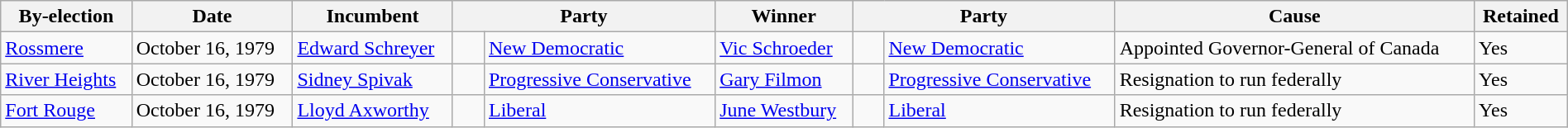<table class="wikitable" style="width:100%">
<tr>
<th>By-election</th>
<th>Date</th>
<th>Incumbent</th>
<th colspan="2">Party</th>
<th>Winner</th>
<th colspan="2">Party</th>
<th>Cause</th>
<th>Retained</th>
</tr>
<tr>
<td><a href='#'>Rossmere</a></td>
<td>October 16, 1979</td>
<td><a href='#'>Edward Schreyer</a></td>
<td>    </td>
<td><a href='#'>New Democratic</a></td>
<td><a href='#'>Vic Schroeder</a></td>
<td>    </td>
<td><a href='#'>New Democratic</a></td>
<td>Appointed Governor-General of Canada</td>
<td>Yes</td>
</tr>
<tr>
<td><a href='#'>River Heights</a></td>
<td>October 16, 1979</td>
<td><a href='#'>Sidney Spivak</a></td>
<td>    </td>
<td><a href='#'>Progressive Conservative</a></td>
<td><a href='#'>Gary Filmon</a></td>
<td>    </td>
<td><a href='#'>Progressive Conservative</a></td>
<td>Resignation to run federally</td>
<td>Yes</td>
</tr>
<tr>
<td><a href='#'>Fort Rouge</a></td>
<td>October 16, 1979</td>
<td><a href='#'>Lloyd Axworthy</a></td>
<td>    </td>
<td><a href='#'>Liberal</a></td>
<td><a href='#'>June Westbury</a></td>
<td>    </td>
<td><a href='#'>Liberal</a></td>
<td>Resignation to run federally</td>
<td>Yes</td>
</tr>
</table>
